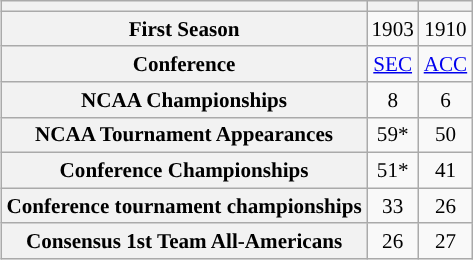<table class="wikitable" style="float:right; clear:right; margin-left:1em; font-size:88%;">
<tr>
<th></th>
<th><a href='#'></a></th>
<th><a href='#'></a></th>
</tr>
<tr>
<th scope=row>First Season</th>
<td align=center>1903</td>
<td align=center>1910</td>
</tr>
<tr>
<th scope=row>Conference</th>
<td align=center><a href='#'>SEC</a></td>
<td align=center><a href='#'>ACC</a></td>
</tr>
<tr>
<th scope=row>NCAA Championships</th>
<td align=center>8</td>
<td align=center>6</td>
</tr>
<tr>
<th scope=row>NCAA Tournament Appearances</th>
<td align=center>59*</td>
<td align=center>50</td>
</tr>
<tr>
<th scope=row>Conference Championships</th>
<td align=center>51*</td>
<td align=center>41</td>
</tr>
<tr>
<th scope=row>Conference tournament championships</th>
<td align=center>33</td>
<td align=center>26</td>
</tr>
<tr>
<th scope=row>Consensus 1st Team All-Americans</th>
<td align=center>26</td>
<td align=center>27</td>
</tr>
</table>
